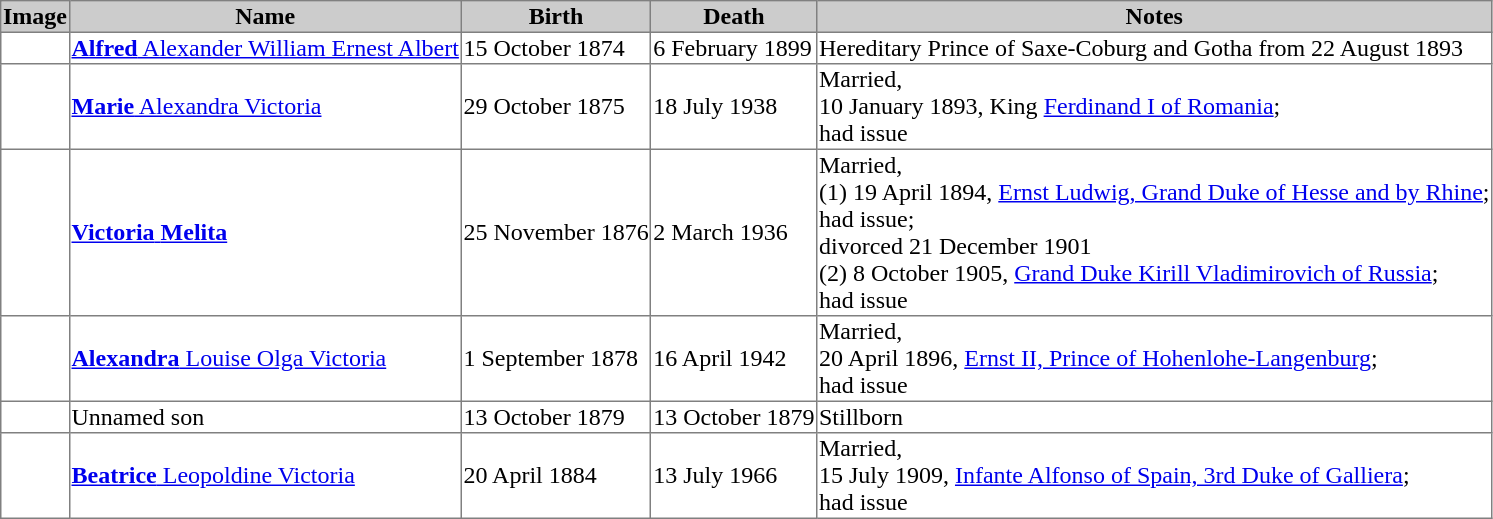<table border="1" style="border-collapse: collapse;">
<tr bgcolor="#cccccc">
<th>Image</th>
<th>Name</th>
<th>Birth</th>
<th>Death</th>
<th>Notes</th>
</tr>
<tr>
<td align=center></td>
<td><a href='#'><strong>Alfred</strong> Alexander William Ernest Albert</a></td>
<td>15 October 1874</td>
<td>6 February 1899</td>
<td>Hereditary Prince of Saxe-Coburg and Gotha from 22 August 1893</td>
</tr>
<tr>
<td align=center></td>
<td><a href='#'><strong>Marie</strong> Alexandra Victoria</a></td>
<td>29 October 1875</td>
<td>18 July 1938</td>
<td>Married,<br>10 January 1893, King <a href='#'>Ferdinand I of Romania</a>;<br>had issue</td>
</tr>
<tr>
<td align=center></td>
<td><a href='#'><strong>Victoria</strong> <strong>Melita</strong></a></td>
<td>25 November 1876</td>
<td>2 March 1936</td>
<td>Married,<br>(1) 19 April 1894, <a href='#'>Ernst Ludwig, Grand Duke of Hesse and by Rhine</a>;<br>had issue;<br>divorced 21 December 1901<br>(2) 8 October 1905, <a href='#'>Grand Duke Kirill Vladimirovich of Russia</a>;<br>had issue</td>
</tr>
<tr>
<td align=center></td>
<td><a href='#'><strong>Alexandra</strong> Louise Olga Victoria</a></td>
<td>1 September 1878</td>
<td>16 April 1942</td>
<td>Married,<br>20 April 1896, <a href='#'>Ernst II, Prince of Hohenlohe-Langenburg</a>;<br>had issue</td>
</tr>
<tr>
<td></td>
<td>Unnamed son</td>
<td>13 October 1879</td>
<td>13 October 1879</td>
<td>Stillborn</td>
</tr>
<tr>
<td align=center></td>
<td><a href='#'><strong>Beatrice</strong> Leopoldine Victoria</a></td>
<td>20 April 1884</td>
<td>13 July 1966</td>
<td>Married,<br>15 July 1909, <a href='#'>Infante Alfonso of Spain, 3rd Duke of Galliera</a>;<br>had issue</td>
</tr>
</table>
